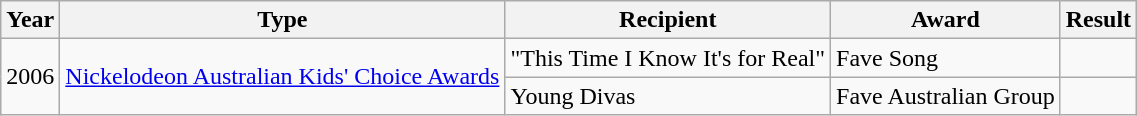<table class="wikitable">
<tr>
<th>Year</th>
<th>Type</th>
<th>Recipient</th>
<th>Award</th>
<th>Result</th>
</tr>
<tr>
<td rowspan="2">2006</td>
<td rowspan="2"><a href='#'>Nickelodeon Australian Kids' Choice Awards</a></td>
<td>"This Time I Know It's for Real"</td>
<td>Fave Song</td>
<td></td>
</tr>
<tr>
<td>Young Divas</td>
<td>Fave Australian Group</td>
<td></td>
</tr>
</table>
